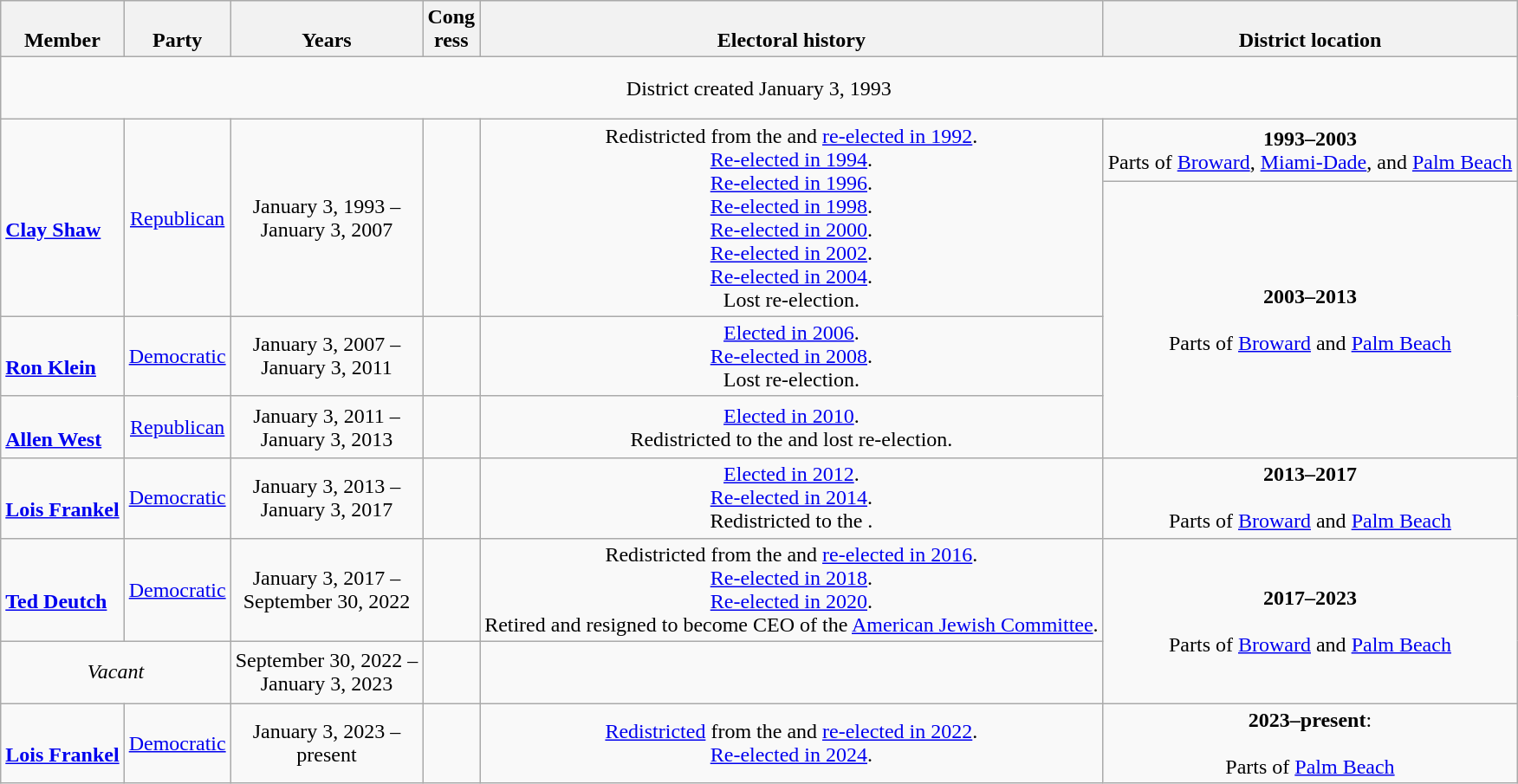<table class=wikitable style="text-align:center">
<tr valign=bottom>
<th>Member</th>
<th>Party</th>
<th>Years</th>
<th>Cong<br>ress</th>
<th>Electoral history</th>
<th>District location</th>
</tr>
<tr style="height:3em">
<td colspan=6>District created January 3, 1993</td>
</tr>
<tr style="height:3em">
<td rowspan=2 align=left><br><strong><a href='#'>Clay Shaw</a></strong><br></td>
<td rowspan=2 ><a href='#'>Republican</a></td>
<td rowspan=2 nowrap>January 3, 1993 –<br>January 3, 2007</td>
<td rowspan=2></td>
<td rowspan=2>Redistricted from the  and <a href='#'>re-elected in 1992</a>.<br><a href='#'>Re-elected in 1994</a>.<br><a href='#'>Re-elected in 1996</a>.<br><a href='#'>Re-elected in 1998</a>.<br><a href='#'>Re-elected in 2000</a>.<br><a href='#'>Re-elected in 2002</a>.<br><a href='#'>Re-elected in 2004</a>.<br>Lost re-election.</td>
<td><strong>1993–2003</strong><br>Parts of <a href='#'>Broward</a>, <a href='#'>Miami-Dade</a>, and <a href='#'>Palm Beach</a></td>
</tr>
<tr style="height:3em">
<td rowspan=3><strong>2003–2013</strong><br><br>Parts of <a href='#'>Broward</a> and <a href='#'>Palm Beach</a></td>
</tr>
<tr style="height:3em">
<td align=left><br><strong><a href='#'>Ron Klein</a></strong><br></td>
<td><a href='#'>Democratic</a></td>
<td nowrap>January 3, 2007 –<br>January 3, 2011</td>
<td></td>
<td><a href='#'>Elected in 2006</a>.<br><a href='#'>Re-elected in 2008</a>.<br>Lost re-election.</td>
</tr>
<tr style="height:3em">
<td align=left><br><strong><a href='#'>Allen West</a></strong><br></td>
<td><a href='#'>Republican</a></td>
<td nowrap>January 3, 2011 –<br>January 3, 2013</td>
<td></td>
<td><a href='#'>Elected in 2010</a>.<br>Redistricted to the  and lost re-election.</td>
</tr>
<tr style="height:3em">
<td align=left><br><strong><a href='#'>Lois Frankel</a></strong><br></td>
<td><a href='#'>Democratic</a></td>
<td nowrap>January 3, 2013 –<br>January 3, 2017</td>
<td></td>
<td><a href='#'>Elected in 2012</a>.<br><a href='#'>Re-elected in 2014</a>.<br>Redistricted to the .</td>
<td><strong>2013–2017</strong><br><br>Parts of <a href='#'>Broward</a> and <a href='#'>Palm Beach</a></td>
</tr>
<tr style="height:3em">
<td align=left><br><strong><a href='#'>Ted Deutch</a></strong><br></td>
<td><a href='#'>Democratic</a></td>
<td nowrap>January 3, 2017 –<br>September 30, 2022</td>
<td></td>
<td>Redistricted from the  and <a href='#'>re-elected in 2016</a>.<br><a href='#'>Re-elected in 2018</a>.<br><a href='#'>Re-elected in 2020</a>.<br>Retired and resigned to become CEO of the <a href='#'>American Jewish Committee</a>.</td>
<td rowspan=2><strong>2017–2023</strong><br><br>Parts of <a href='#'>Broward</a> and <a href='#'>Palm Beach</a></td>
</tr>
<tr style="height:3em">
<td colspan=2><em>Vacant</em></td>
<td nowrap>September 30, 2022 –<br>January 3, 2023</td>
<td></td>
</tr>
<tr style="height:3em">
<td align=left><br><strong><a href='#'>Lois Frankel</a></strong><br></td>
<td><a href='#'>Democratic</a></td>
<td nowrap>January 3, 2023 –<br>present</td>
<td></td>
<td><a href='#'>Redistricted</a> from the  and <a href='#'>re-elected in 2022</a>.<br><a href='#'>Re-elected in 2024</a>.</td>
<td><strong>2023–present</strong>:<br><br>Parts of <a href='#'>Palm Beach</a></td>
</tr>
</table>
